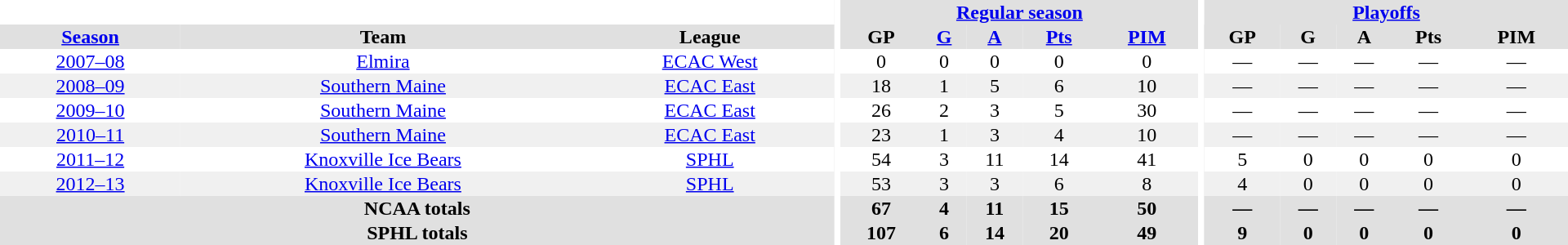<table border="0" cellpadding="1" cellspacing="0" style="text-align:center; width:80em">
<tr bgcolor="#e0e0e0">
<th colspan="3" bgcolor="#ffffff"></th>
<th rowspan="99" bgcolor="#ffffff"></th>
<th colspan="5"><a href='#'>Regular season</a></th>
<th rowspan="99" bgcolor="#ffffff"></th>
<th colspan="5"><a href='#'>Playoffs</a></th>
</tr>
<tr bgcolor="#e0e0e0">
<th><a href='#'>Season</a></th>
<th>Team</th>
<th>League</th>
<th>GP</th>
<th><a href='#'>G</a></th>
<th><a href='#'>A</a></th>
<th><a href='#'>Pts</a></th>
<th><a href='#'>PIM</a></th>
<th>GP</th>
<th>G</th>
<th>A</th>
<th>Pts</th>
<th>PIM</th>
</tr>
<tr>
<td><a href='#'>2007–08</a></td>
<td><a href='#'>Elmira</a></td>
<td><a href='#'>ECAC West</a></td>
<td>0</td>
<td>0</td>
<td>0</td>
<td>0</td>
<td>0</td>
<td>—</td>
<td>—</td>
<td>—</td>
<td>—</td>
<td>—</td>
</tr>
<tr bgcolor="f0f0f0">
<td><a href='#'>2008–09</a></td>
<td><a href='#'>Southern Maine</a></td>
<td><a href='#'>ECAC East</a></td>
<td>18</td>
<td>1</td>
<td>5</td>
<td>6</td>
<td>10</td>
<td>—</td>
<td>—</td>
<td>—</td>
<td>—</td>
<td>—</td>
</tr>
<tr>
<td><a href='#'>2009–10</a></td>
<td><a href='#'>Southern Maine</a></td>
<td><a href='#'>ECAC East</a></td>
<td>26</td>
<td>2</td>
<td>3</td>
<td>5</td>
<td>30</td>
<td>—</td>
<td>—</td>
<td>—</td>
<td>—</td>
<td>—</td>
</tr>
<tr bgcolor="f0f0f0">
<td><a href='#'>2010–11</a></td>
<td><a href='#'>Southern Maine</a></td>
<td><a href='#'>ECAC East</a></td>
<td>23</td>
<td>1</td>
<td>3</td>
<td>4</td>
<td>10</td>
<td>—</td>
<td>—</td>
<td>—</td>
<td>—</td>
<td>—</td>
</tr>
<tr>
<td><a href='#'>2011–12</a></td>
<td><a href='#'>Knoxville Ice Bears</a></td>
<td><a href='#'>SPHL</a></td>
<td>54</td>
<td>3</td>
<td>11</td>
<td>14</td>
<td>41</td>
<td>5</td>
<td>0</td>
<td>0</td>
<td>0</td>
<td>0</td>
</tr>
<tr bgcolor="f0f0f0">
<td><a href='#'>2012–13</a></td>
<td><a href='#'>Knoxville Ice Bears</a></td>
<td><a href='#'>SPHL</a></td>
<td>53</td>
<td>3</td>
<td>3</td>
<td>6</td>
<td>8</td>
<td>4</td>
<td>0</td>
<td>0</td>
<td>0</td>
<td>0</td>
</tr>
<tr bgcolor="#e0e0e0">
<th colspan="3">NCAA totals</th>
<th>67</th>
<th>4</th>
<th>11</th>
<th>15</th>
<th>50</th>
<th>—</th>
<th>—</th>
<th>—</th>
<th>—</th>
<th>—</th>
</tr>
<tr bgcolor="#e0e0e0">
<th colspan="3">SPHL totals</th>
<th>107</th>
<th>6</th>
<th>14</th>
<th>20</th>
<th>49</th>
<th>9</th>
<th>0</th>
<th>0</th>
<th>0</th>
<th>0</th>
</tr>
</table>
